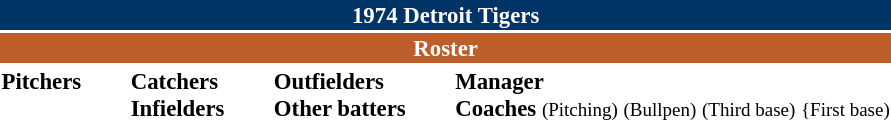<table class="toccolours" style="font-size: 95%;">
<tr>
<th colspan="10" style="background-color: #003366; color: white; text-align: center;">1974 Detroit Tigers</th>
</tr>
<tr>
<td colspan="10" style="background-color: #bd5d29; color: white; text-align: center;"><strong>Roster</strong></td>
</tr>
<tr>
<td valign="top"><strong>Pitchers</strong><br>










</td>
<td width="25px"></td>
<td valign="top"><strong>Catchers</strong><br>


<strong>Infielders</strong>









</td>
<td width="25px"></td>
<td valign="top"><strong>Outfielders</strong><br>









<strong>Other batters</strong>

</td>
<td width="25px"></td>
<td valign="top"><strong>Manager</strong><br>
<strong>Coaches</strong>
 <small>(Pitching)</small>
 <small>(Bullpen)</small>
 <small>(Third base)</small>
 <small>{First base)</small></td>
</tr>
<tr>
</tr>
</table>
